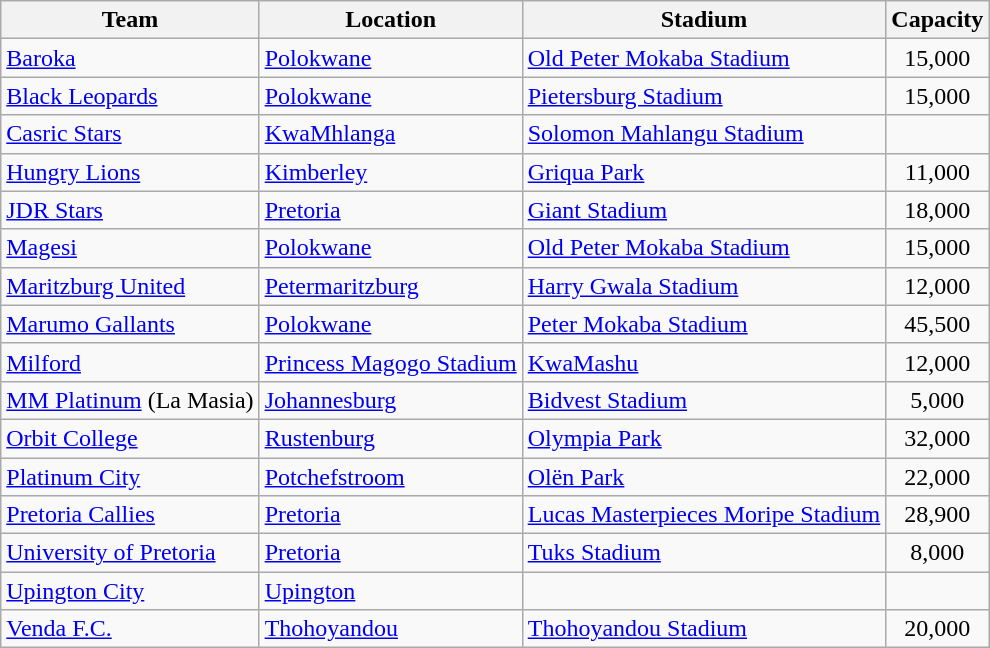<table class="wikitable sortable">
<tr>
<th>Team</th>
<th>Location</th>
<th>Stadium</th>
<th>Capacity</th>
</tr>
<tr>
<td><a href='#'>Baroka</a></td>
<td><a href='#'>Polokwane</a></td>
<td><a href='#'>Old Peter Mokaba Stadium</a></td>
<td align="center">15,000</td>
</tr>
<tr>
<td><a href='#'>Black Leopards</a></td>
<td><a href='#'>Polokwane</a></td>
<td><a href='#'>Pietersburg Stadium</a></td>
<td align="center">15,000</td>
</tr>
<tr>
<td><a href='#'>Casric Stars</a></td>
<td><a href='#'>KwaMhlanga </a></td>
<td><a href='#'>Solomon Mahlangu Stadium</a></td>
<td align="center"></td>
</tr>
<tr>
<td><a href='#'>Hungry Lions</a></td>
<td><a href='#'>Kimberley</a></td>
<td><a href='#'>Griqua Park</a></td>
<td align="center">11,000</td>
</tr>
<tr>
<td><a href='#'>JDR Stars</a></td>
<td><a href='#'>Pretoria</a> </td>
<td><a href='#'>Giant Stadium</a></td>
<td align="center">18,000</td>
</tr>
<tr>
<td><a href='#'>Magesi</a></td>
<td><a href='#'>Polokwane</a></td>
<td><a href='#'>Old Peter Mokaba Stadium</a></td>
<td align="center">15,000</td>
</tr>
<tr>
<td><a href='#'>Maritzburg United</a></td>
<td><a href='#'>Petermaritzburg</a></td>
<td><a href='#'>Harry Gwala Stadium</a></td>
<td align="center">12,000</td>
</tr>
<tr>
<td><a href='#'>Marumo Gallants</a></td>
<td><a href='#'>Polokwane</a></td>
<td><a href='#'>Peter Mokaba Stadium</a></td>
<td align="center">45,500</td>
</tr>
<tr>
<td><a href='#'>Milford</a></td>
<td><a href='#'>Princess Magogo Stadium</a></td>
<td><a href='#'>KwaMashu</a></td>
<td align="center">12,000</td>
</tr>
<tr>
<td><a href='#'>MM Platinum</a> (La Masia)</td>
<td><a href='#'>Johannesburg</a></td>
<td><a href='#'>Bidvest Stadium</a></td>
<td align="center">5,000</td>
</tr>
<tr>
<td><a href='#'>Orbit College</a></td>
<td><a href='#'>Rustenburg</a></td>
<td><a href='#'>Olympia Park</a></td>
<td align="center">32,000</td>
</tr>
<tr>
<td><a href='#'>Platinum City</a></td>
<td><a href='#'>Potchefstroom</a></td>
<td><a href='#'>Olën Park</a></td>
<td align="center">22,000</td>
</tr>
<tr>
<td><a href='#'>Pretoria Callies</a></td>
<td><a href='#'>Pretoria</a></td>
<td><a href='#'>Lucas Masterpieces Moripe Stadium</a></td>
<td align="center">28,900</td>
</tr>
<tr>
<td><a href='#'>University of Pretoria</a></td>
<td><a href='#'>Pretoria</a></td>
<td><a href='#'>Tuks Stadium</a></td>
<td align="center">8,000</td>
</tr>
<tr>
<td><a href='#'>Upington City</a></td>
<td><a href='#'>Upington</a></td>
<td></td>
<td align="center"></td>
</tr>
<tr>
<td><a href='#'>Venda F.C.</a></td>
<td><a href='#'>Thohoyandou</a></td>
<td><a href='#'>Thohoyandou Stadium</a></td>
<td align="center">20,000</td>
</tr>
</table>
